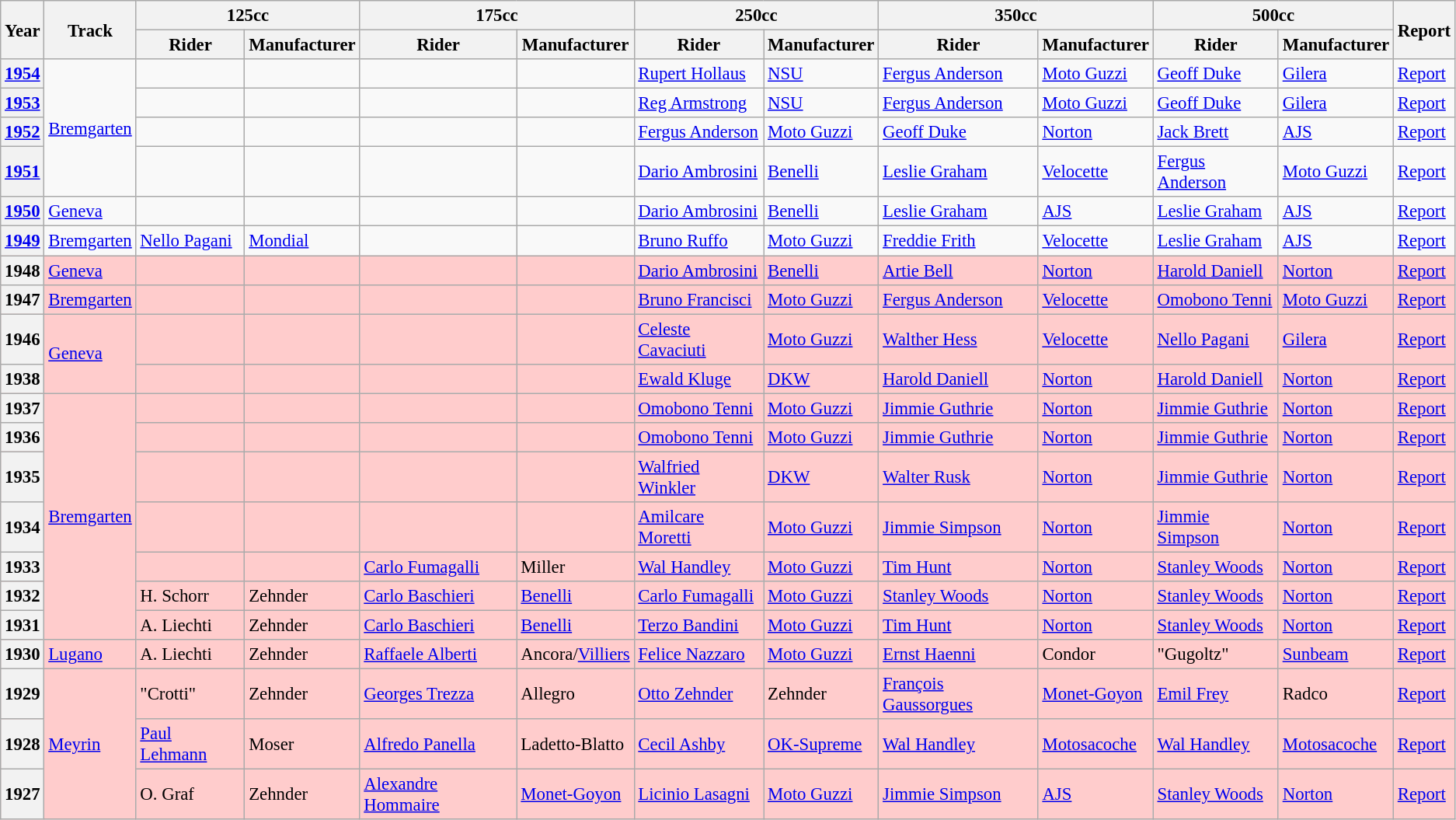<table class="wikitable" style="font-size: 95%;">
<tr>
<th rowspan=2>Year</th>
<th rowspan=2>Track</th>
<th colspan=2>125cc</th>
<th colspan=2>175cc</th>
<th colspan=2>250cc</th>
<th colspan=2>350cc</th>
<th colspan=2>500cc</th>
<th rowspan=2>Report</th>
</tr>
<tr>
<th>Rider</th>
<th>Manufacturer</th>
<th>Rider</th>
<th>Manufacturer</th>
<th>Rider</th>
<th>Manufacturer</th>
<th>Rider</th>
<th>Manufacturer</th>
<th>Rider</th>
<th>Manufacturer</th>
</tr>
<tr>
<th><a href='#'>1954</a></th>
<td rowspan="4"><a href='#'>Bremgarten</a></td>
<td></td>
<td></td>
<td></td>
<td></td>
<td> <a href='#'>Rupert Hollaus</a></td>
<td><a href='#'>NSU</a></td>
<td> <a href='#'>Fergus Anderson</a></td>
<td><a href='#'>Moto Guzzi</a></td>
<td> <a href='#'>Geoff Duke</a></td>
<td><a href='#'>Gilera</a></td>
<td><a href='#'>Report</a></td>
</tr>
<tr>
<th><a href='#'>1953</a></th>
<td></td>
<td></td>
<td></td>
<td></td>
<td> <a href='#'>Reg Armstrong</a></td>
<td><a href='#'>NSU</a></td>
<td> <a href='#'>Fergus Anderson</a></td>
<td><a href='#'>Moto Guzzi</a></td>
<td> <a href='#'>Geoff Duke</a></td>
<td><a href='#'>Gilera</a></td>
<td><a href='#'>Report</a></td>
</tr>
<tr>
<th><a href='#'>1952</a></th>
<td></td>
<td></td>
<td></td>
<td></td>
<td> <a href='#'>Fergus Anderson</a></td>
<td><a href='#'>Moto Guzzi</a></td>
<td> <a href='#'>Geoff Duke</a></td>
<td><a href='#'>Norton</a></td>
<td> <a href='#'>Jack Brett</a></td>
<td><a href='#'>AJS</a></td>
<td><a href='#'>Report</a></td>
</tr>
<tr>
<th><a href='#'>1951</a></th>
<td></td>
<td></td>
<td></td>
<td></td>
<td> <a href='#'>Dario Ambrosini</a></td>
<td><a href='#'>Benelli</a></td>
<td> <a href='#'>Leslie Graham</a></td>
<td><a href='#'>Velocette</a></td>
<td> <a href='#'>Fergus Anderson</a></td>
<td><a href='#'>Moto Guzzi</a></td>
<td><a href='#'>Report</a></td>
</tr>
<tr>
<th><a href='#'>1950</a></th>
<td><a href='#'>Geneva</a></td>
<td></td>
<td></td>
<td></td>
<td></td>
<td> <a href='#'>Dario Ambrosini</a></td>
<td><a href='#'>Benelli</a></td>
<td> <a href='#'>Leslie Graham</a></td>
<td><a href='#'>AJS</a></td>
<td> <a href='#'>Leslie Graham</a></td>
<td><a href='#'>AJS</a></td>
<td><a href='#'>Report</a></td>
</tr>
<tr>
<th><a href='#'>1949</a></th>
<td><a href='#'>Bremgarten</a></td>
<td> <a href='#'>Nello Pagani</a></td>
<td><a href='#'>Mondial</a></td>
<td></td>
<td></td>
<td> <a href='#'>Bruno Ruffo</a></td>
<td><a href='#'>Moto Guzzi</a></td>
<td> <a href='#'>Freddie Frith</a></td>
<td><a href='#'>Velocette</a></td>
<td> <a href='#'>Leslie Graham</a></td>
<td><a href='#'>AJS</a></td>
<td><a href='#'>Report</a></td>
</tr>
<tr style="background-color:#ffcccc">
<th>1948</th>
<td><a href='#'>Geneva</a></td>
<td></td>
<td></td>
<td></td>
<td></td>
<td> <a href='#'>Dario Ambrosini</a></td>
<td><a href='#'>Benelli</a></td>
<td> <a href='#'>Artie Bell</a></td>
<td><a href='#'>Norton</a></td>
<td> <a href='#'>Harold Daniell</a></td>
<td><a href='#'>Norton</a></td>
<td><a href='#'>Report</a></td>
</tr>
<tr style="background-color:#ffcccc">
<th>1947</th>
<td><a href='#'>Bremgarten</a></td>
<td></td>
<td></td>
<td></td>
<td></td>
<td> <a href='#'>Bruno Francisci</a></td>
<td><a href='#'>Moto Guzzi</a></td>
<td> <a href='#'>Fergus Anderson</a></td>
<td><a href='#'>Velocette</a></td>
<td> <a href='#'>Omobono Tenni</a></td>
<td><a href='#'>Moto Guzzi</a></td>
<td><a href='#'>Report</a></td>
</tr>
<tr style="background-color:#ffcccc">
<th>1946</th>
<td rowspan="2"><a href='#'>Geneva</a></td>
<td></td>
<td></td>
<td></td>
<td></td>
<td> <a href='#'>Celeste Cavaciuti</a></td>
<td><a href='#'>Moto Guzzi</a></td>
<td> <a href='#'>Walther Hess</a></td>
<td><a href='#'>Velocette</a></td>
<td> <a href='#'>Nello Pagani</a></td>
<td><a href='#'>Gilera</a></td>
<td><a href='#'>Report</a></td>
</tr>
<tr style="background-color:#ffcccc">
<th>1938</th>
<td></td>
<td></td>
<td></td>
<td></td>
<td> <a href='#'>Ewald Kluge</a></td>
<td><a href='#'>DKW</a></td>
<td> <a href='#'>Harold Daniell</a></td>
<td><a href='#'>Norton</a></td>
<td> <a href='#'>Harold Daniell</a></td>
<td><a href='#'>Norton</a></td>
<td><a href='#'>Report</a></td>
</tr>
<tr style="background-color:#ffcccc">
<th>1937</th>
<td rowspan="7"><a href='#'>Bremgarten</a></td>
<td></td>
<td></td>
<td></td>
<td></td>
<td> <a href='#'>Omobono Tenni</a></td>
<td><a href='#'>Moto Guzzi</a></td>
<td> <a href='#'>Jimmie Guthrie</a></td>
<td><a href='#'>Norton</a></td>
<td> <a href='#'>Jimmie Guthrie</a></td>
<td><a href='#'>Norton</a></td>
<td><a href='#'>Report</a></td>
</tr>
<tr style="background-color:#ffcccc">
<th>1936</th>
<td></td>
<td></td>
<td></td>
<td></td>
<td> <a href='#'>Omobono Tenni</a></td>
<td><a href='#'>Moto Guzzi</a></td>
<td> <a href='#'>Jimmie Guthrie</a></td>
<td><a href='#'>Norton</a></td>
<td> <a href='#'>Jimmie Guthrie</a></td>
<td><a href='#'>Norton</a></td>
<td><a href='#'>Report</a></td>
</tr>
<tr style="background-color:#ffcccc">
<th>1935</th>
<td></td>
<td></td>
<td></td>
<td></td>
<td> <a href='#'>Walfried Winkler</a></td>
<td><a href='#'>DKW</a></td>
<td> <a href='#'>Walter Rusk</a></td>
<td><a href='#'>Norton</a></td>
<td> <a href='#'>Jimmie Guthrie</a></td>
<td><a href='#'>Norton</a></td>
<td><a href='#'>Report</a></td>
</tr>
<tr style="background-color:#ffcccc">
<th>1934</th>
<td></td>
<td></td>
<td></td>
<td></td>
<td> <a href='#'>Amilcare Moretti</a></td>
<td><a href='#'>Moto Guzzi</a></td>
<td> <a href='#'>Jimmie Simpson</a></td>
<td><a href='#'>Norton</a></td>
<td> <a href='#'>Jimmie Simpson</a></td>
<td><a href='#'>Norton</a></td>
<td><a href='#'>Report</a></td>
</tr>
<tr style="background-color:#ffcccc">
<th>1933</th>
<td></td>
<td></td>
<td> <a href='#'>Carlo Fumagalli</a></td>
<td>Miller</td>
<td> <a href='#'>Wal Handley</a></td>
<td><a href='#'>Moto Guzzi</a></td>
<td> <a href='#'>Tim Hunt</a></td>
<td><a href='#'>Norton</a></td>
<td> <a href='#'>Stanley Woods</a></td>
<td><a href='#'>Norton</a></td>
<td><a href='#'>Report</a></td>
</tr>
<tr style="background-color:#ffcccc">
<th>1932</th>
<td> H. Schorr</td>
<td>Zehnder</td>
<td> <a href='#'>Carlo Baschieri</a></td>
<td><a href='#'>Benelli</a></td>
<td> <a href='#'>Carlo Fumagalli</a></td>
<td><a href='#'>Moto Guzzi</a></td>
<td> <a href='#'>Stanley Woods</a></td>
<td><a href='#'>Norton</a></td>
<td> <a href='#'>Stanley Woods</a></td>
<td><a href='#'>Norton</a></td>
<td><a href='#'>Report</a></td>
</tr>
<tr style="background-color:#ffcccc">
<th>1931</th>
<td> A. Liechti</td>
<td>Zehnder</td>
<td> <a href='#'>Carlo Baschieri</a></td>
<td><a href='#'>Benelli</a></td>
<td> <a href='#'>Terzo Bandini</a></td>
<td><a href='#'>Moto Guzzi</a></td>
<td> <a href='#'>Tim Hunt</a></td>
<td><a href='#'>Norton</a></td>
<td> <a href='#'>Stanley Woods</a></td>
<td><a href='#'>Norton</a></td>
<td><a href='#'>Report</a></td>
</tr>
<tr style="background-color:#ffcccc">
<th>1930</th>
<td><a href='#'>Lugano</a></td>
<td> A. Liechti</td>
<td>Zehnder</td>
<td> <a href='#'>Raffaele Alberti</a></td>
<td>Ancora/<a href='#'>Villiers</a></td>
<td> <a href='#'>Felice Nazzaro</a></td>
<td><a href='#'>Moto Guzzi</a></td>
<td> <a href='#'>Ernst Haenni</a></td>
<td>Condor</td>
<td> "Gugoltz"</td>
<td><a href='#'>Sunbeam</a></td>
<td><a href='#'>Report</a></td>
</tr>
<tr style="background-color:#ffcccc">
<th>1929</th>
<td rowspan="3"><a href='#'>Meyrin</a></td>
<td> "Crotti"</td>
<td>Zehnder</td>
<td> <a href='#'>Georges Trezza</a></td>
<td>Allegro</td>
<td> <a href='#'>Otto Zehnder</a></td>
<td>Zehnder</td>
<td> <a href='#'>François Gaussorgues</a></td>
<td><a href='#'>Monet-Goyon</a></td>
<td> <a href='#'>Emil Frey</a></td>
<td>Radco</td>
<td><a href='#'>Report</a></td>
</tr>
<tr style="background-color:#ffcccc">
<th>1928</th>
<td> <a href='#'>Paul Lehmann</a></td>
<td>Moser</td>
<td> <a href='#'>Alfredo Panella</a></td>
<td>Ladetto-Blatto</td>
<td> <a href='#'>Cecil Ashby</a></td>
<td><a href='#'>OK-Supreme</a></td>
<td> <a href='#'>Wal Handley</a></td>
<td><a href='#'>Motosacoche</a></td>
<td> <a href='#'>Wal Handley</a></td>
<td><a href='#'>Motosacoche</a></td>
<td><a href='#'>Report</a></td>
</tr>
<tr style="background-color:#ffcccc">
<th>1927</th>
<td> O. Graf</td>
<td>Zehnder</td>
<td> <a href='#'>Alexandre Hommaire</a></td>
<td><a href='#'>Monet-Goyon</a></td>
<td> <a href='#'>Licinio Lasagni</a></td>
<td><a href='#'>Moto Guzzi</a></td>
<td> <a href='#'>Jimmie Simpson</a></td>
<td><a href='#'>AJS</a></td>
<td> <a href='#'>Stanley Woods</a></td>
<td><a href='#'>Norton</a></td>
<td><a href='#'>Report</a></td>
</tr>
</table>
